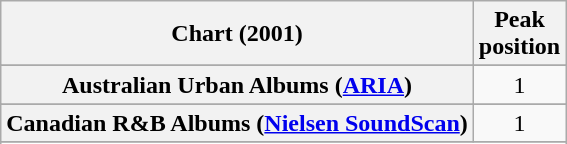<table class="wikitable sortable plainrowheaders" style="text-align:center">
<tr>
<th scope="col">Chart (2001)</th>
<th scope="col">Peak<br>position</th>
</tr>
<tr>
</tr>
<tr>
<th scope="row">Australian Urban Albums (<a href='#'>ARIA</a>)</th>
<td>1</td>
</tr>
<tr>
</tr>
<tr>
</tr>
<tr>
</tr>
<tr>
</tr>
<tr>
<th scope="row">Canadian R&B Albums (<a href='#'>Nielsen SoundScan</a>)</th>
<td style="text-align:center;">1</td>
</tr>
<tr>
</tr>
<tr>
</tr>
<tr>
</tr>
<tr>
</tr>
<tr>
</tr>
<tr>
</tr>
<tr>
</tr>
<tr>
</tr>
<tr>
</tr>
<tr>
</tr>
<tr>
</tr>
<tr>
</tr>
<tr>
</tr>
<tr>
</tr>
<tr>
</tr>
<tr>
</tr>
</table>
